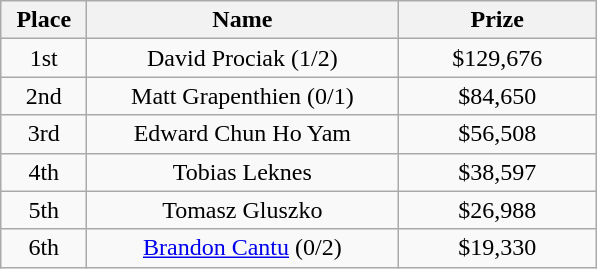<table class="wikitable">
<tr>
<th width="50">Place</th>
<th width="200">Name</th>
<th width="125">Prize</th>
</tr>
<tr>
<td align=center>1st</td>
<td align=center> David Prociak (1/2)</td>
<td align=center>$129,676</td>
</tr>
<tr>
<td align=center>2nd</td>
<td align=center> Matt Grapenthien (0/1)</td>
<td align=center>$84,650</td>
</tr>
<tr>
<td align=center>3rd</td>
<td align=center> Edward Chun Ho Yam</td>
<td align=center>$56,508</td>
</tr>
<tr>
<td align=center>4th</td>
<td align=center> Tobias Leknes</td>
<td align=center>$38,597</td>
</tr>
<tr>
<td align=center>5th</td>
<td align=center> Tomasz Gluszko</td>
<td align=center>$26,988</td>
</tr>
<tr>
<td align=center>6th</td>
<td align=center> <a href='#'>Brandon Cantu</a> (0/2)</td>
<td align=center>$19,330</td>
</tr>
</table>
